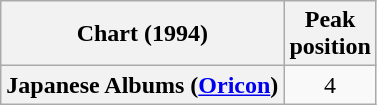<table class="wikitable plainrowheaders" style="text-align:center;" border="1">
<tr>
<th scope="col">Chart (1994)</th>
<th scope="col">Peak<br>position</th>
</tr>
<tr>
<th scope="row">Japanese Albums (<a href='#'>Oricon</a>)</th>
<td>4</td>
</tr>
</table>
